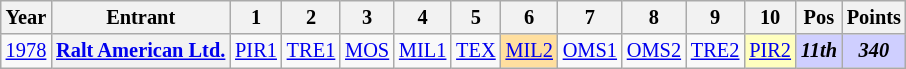<table class="wikitable" style="text-align:center; font-size:85%">
<tr>
<th>Year</th>
<th>Entrant</th>
<th>1</th>
<th>2</th>
<th>3</th>
<th>4</th>
<th>5</th>
<th>6</th>
<th>7</th>
<th>8</th>
<th>9</th>
<th>10</th>
<th>Pos</th>
<th>Points</th>
</tr>
<tr>
<td><a href='#'>1978</a></td>
<th nowrap><a href='#'>Ralt American Ltd.</a></th>
<td><a href='#'>PIR1</a></td>
<td><a href='#'>TRE1</a></td>
<td><a href='#'>MOS</a></td>
<td><a href='#'>MIL1</a></td>
<td><a href='#'>TEX</a></td>
<td style="background-color:#FFDF9F"><a href='#'>MIL2</a><br></td>
<td><a href='#'>OMS1</a></td>
<td><a href='#'>OMS2</a></td>
<td><a href='#'>TRE2</a></td>
<td style="background-color:#FFFFBF"><a href='#'>PIR2</a><br></td>
<td style="background:#CFCFFF;"><strong><em>11th</em></strong></td>
<td style="background:#CFCFFF;"><strong><em>340</em></strong></td>
</tr>
</table>
